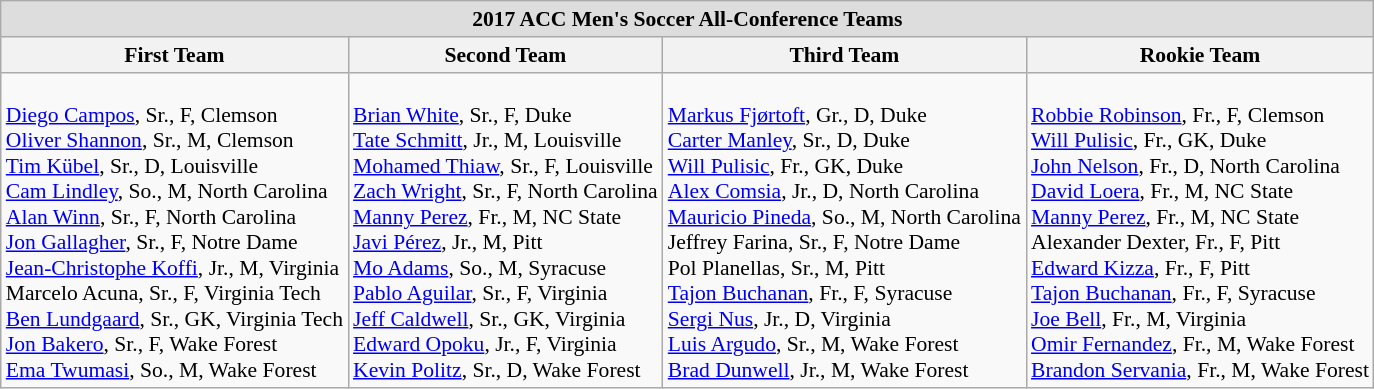<table class="wikitable" style="white-space:nowrap; font-size:90%;">
<tr>
<td colspan="7" style="text-align:center; background:#ddd;"><strong>2017 ACC Men's Soccer All-Conference Teams</strong></td>
</tr>
<tr>
<th>First Team</th>
<th>Second Team</th>
<th>Third Team</th>
<th>Rookie Team</th>
</tr>
<tr>
<td><br><a href='#'>Diego Campos</a>, Sr., F, Clemson <br>
<a href='#'>Oliver Shannon</a>, Sr., M, Clemson <br>
<a href='#'>Tim Kübel</a>, Sr., D, Louisville <br>
<a href='#'>Cam Lindley</a>, So., M, North Carolina <br>
<a href='#'>Alan Winn</a>, Sr., F, North Carolina <br>
<a href='#'>Jon Gallagher</a>, Sr., F, Notre Dame <br>
<a href='#'>Jean-Christophe Koffi</a>, Jr., M, Virginia <br>
Marcelo Acuna, Sr., F, Virginia Tech <br>
<a href='#'>Ben Lundgaard</a>, Sr., GK, Virginia Tech <br>
<a href='#'>Jon Bakero</a>, Sr., F, Wake Forest <br>
<a href='#'>Ema Twumasi</a>, So., M, Wake Forest</td>
<td><br><a href='#'>Brian White</a>, Sr., F, Duke <br>
<a href='#'>Tate Schmitt</a>, Jr., M, Louisville <br>
<a href='#'>Mohamed Thiaw</a>, Sr., F, Louisville <br>
<a href='#'>Zach Wright</a>, Sr., F, North Carolina <br>
<a href='#'>Manny Perez</a>, Fr., M, NC State <br>
<a href='#'>Javi Pérez</a>, Jr., M, Pitt <br>
<a href='#'>Mo Adams</a>, So., M, Syracuse <br>
<a href='#'>Pablo Aguilar</a>, Sr., F, Virginia <br>
<a href='#'>Jeff Caldwell</a>, Sr., GK, Virginia <br>
<a href='#'>Edward Opoku</a>, Jr., F, Virginia <br>
<a href='#'>Kevin Politz</a>, Sr., D, Wake Forest</td>
<td><br><a href='#'>Markus Fjørtoft</a>, Gr., D, Duke <br>
<a href='#'>Carter Manley</a>, Sr., D, Duke <br>
<a href='#'>Will Pulisic</a>, Fr., GK, Duke <br>
<a href='#'>Alex Comsia</a>, Jr., D, North Carolina <br>
<a href='#'>Mauricio Pineda</a>, So., M, North Carolina <br>
Jeffrey Farina, Sr., F, Notre Dame <br>
Pol Planellas, Sr., M, Pitt <br>
<a href='#'>Tajon Buchanan</a>, Fr., F, Syracuse <br>
<a href='#'>Sergi Nus</a>, Jr., D, Virginia <br>
<a href='#'>Luis Argudo</a>, Sr., M, Wake Forest <br>
<a href='#'>Brad Dunwell</a>, Jr., M, Wake Forest</td>
<td><br><a href='#'>Robbie Robinson</a>, Fr., F, Clemson <br>
<a href='#'>Will Pulisic</a>, Fr., GK, Duke <br>
<a href='#'>John Nelson</a>, Fr., D, North Carolina <br>
<a href='#'>David Loera</a>, Fr., M, NC State <br>
<a href='#'>Manny Perez</a>, Fr., M, NC State <br>
Alexander Dexter, Fr., F, Pitt <br>
<a href='#'>Edward Kizza</a>, Fr., F, Pitt <br>
<a href='#'>Tajon Buchanan</a>, Fr., F, Syracuse <br>
<a href='#'>Joe Bell</a>, Fr., M, Virginia <br>
<a href='#'>Omir Fernandez</a>, Fr., M, Wake Forest <br>
<a href='#'>Brandon Servania</a>, Fr., M, Wake Forest <br></td>
</tr>
</table>
